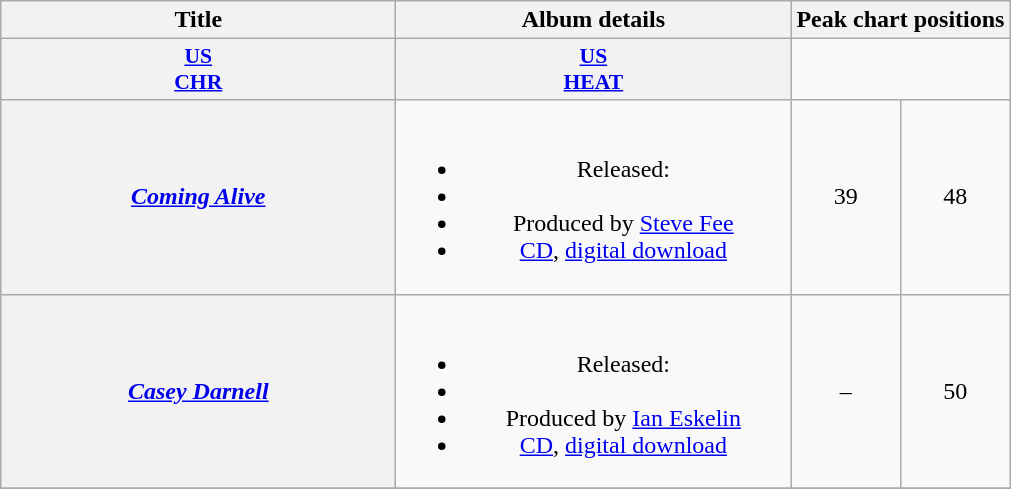<table class="wikitable plainrowheaders" style="text-align:center;">
<tr>
<th scope="col" rowspan="2" style="width:16em;">Title</th>
<th scope="col" rowspan="2" style="width:16em;">Album details</th>
<th scope="col" colspan="2">Peak chart positions</th>
</tr>
<tr>
</tr>
<tr>
<th style="width:3em; font-size:90%"><a href='#'>US<br>CHR</a></th>
<th style="width:3em; font-size:90%"><a href='#'>US<br>HEAT</a></th>
</tr>
<tr>
<th scope="row"><em><a href='#'>Coming Alive</a></em></th>
<td><br><ul><li>Released: </li><li></li><li>Produced by <a href='#'>Steve Fee</a></li><li><a href='#'>CD</a>, <a href='#'>digital download</a></li></ul></td>
<td>39</td>
<td>48</td>
</tr>
<tr>
<th scope="row"><em><a href='#'>Casey Darnell</a></em></th>
<td><br><ul><li>Released: </li><li></li><li>Produced by <a href='#'>Ian Eskelin</a></li><li><a href='#'>CD</a>, <a href='#'>digital download</a></li></ul></td>
<td>–</td>
<td>50</td>
</tr>
<tr>
</tr>
</table>
